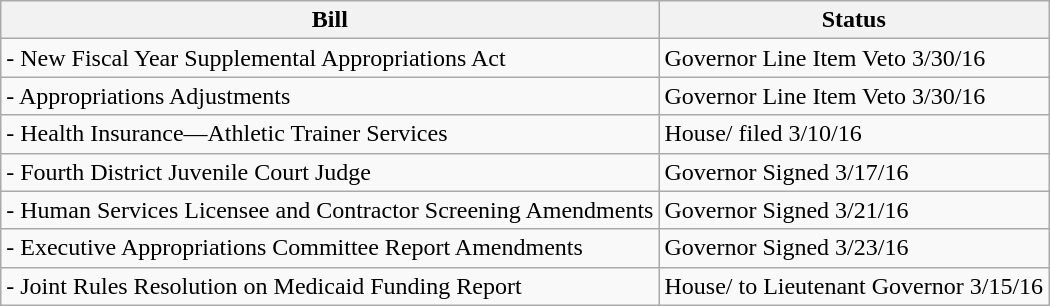<table class="wikitable">
<tr>
<th>Bill</th>
<th>Status</th>
</tr>
<tr>
<td>- New Fiscal Year Supplemental Appropriations Act</td>
<td>Governor Line Item Veto 3/30/16</td>
</tr>
<tr>
<td>- Appropriations Adjustments</td>
<td>Governor Line Item Veto 3/30/16</td>
</tr>
<tr>
<td> - Health Insurance—Athletic Trainer Services</td>
<td>House/ filed 3/10/16</td>
</tr>
<tr>
<td> - Fourth District Juvenile Court Judge</td>
<td>Governor Signed 3/17/16</td>
</tr>
<tr>
<td> - Human Services Licensee and Contractor Screening Amendments</td>
<td>Governor Signed 3/21/16</td>
</tr>
<tr>
<td> - Executive Appropriations Committee Report Amendments</td>
<td>Governor Signed 3/23/16</td>
</tr>
<tr>
<td> - Joint Rules Resolution on Medicaid Funding Report</td>
<td>House/ to Lieutenant Governor 3/15/16</td>
</tr>
</table>
